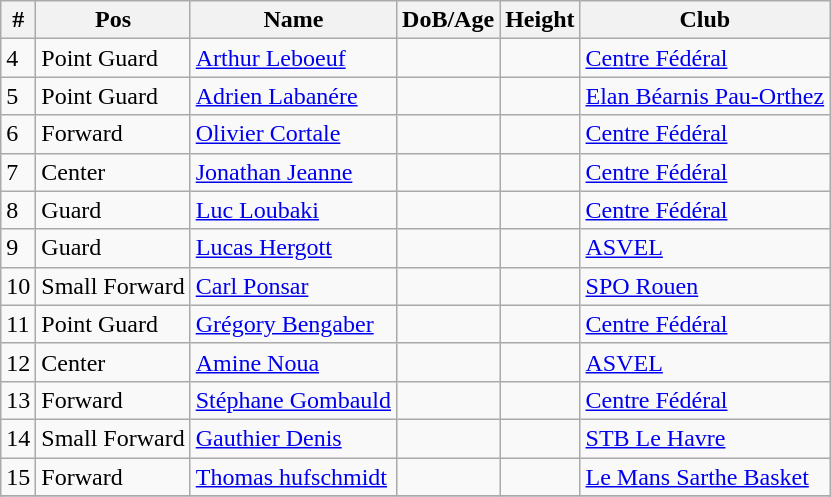<table class="wikitable sortable">
<tr>
<th>#</th>
<th>Pos</th>
<th>Name</th>
<th>DoB/Age</th>
<th>Height</th>
<th>Club</th>
</tr>
<tr>
<td>4</td>
<td>Point Guard</td>
<td><a href='#'>Arthur Leboeuf</a></td>
<td></td>
<td></td>
<td> <a href='#'>Centre Fédéral</a></td>
</tr>
<tr>
<td>5</td>
<td>Point Guard</td>
<td><a href='#'>Adrien Labanére</a></td>
<td></td>
<td></td>
<td> <a href='#'>Elan Béarnis Pau-Orthez</a></td>
</tr>
<tr>
<td>6</td>
<td>Forward</td>
<td><a href='#'>Olivier Cortale</a></td>
<td></td>
<td></td>
<td> <a href='#'>Centre Fédéral</a></td>
</tr>
<tr>
<td>7</td>
<td>Center</td>
<td><a href='#'>Jonathan Jeanne</a></td>
<td></td>
<td></td>
<td> <a href='#'>Centre Fédéral</a></td>
</tr>
<tr>
<td>8</td>
<td>Guard</td>
<td><a href='#'>Luc Loubaki</a></td>
<td></td>
<td></td>
<td> <a href='#'>Centre Fédéral</a></td>
</tr>
<tr>
<td>9</td>
<td>Guard</td>
<td><a href='#'>Lucas Hergott</a></td>
<td></td>
<td></td>
<td> <a href='#'>ASVEL</a></td>
</tr>
<tr>
<td>10</td>
<td>Small Forward</td>
<td><a href='#'>Carl Ponsar</a></td>
<td></td>
<td></td>
<td> <a href='#'>SPO Rouen</a></td>
</tr>
<tr>
<td>11</td>
<td>Point Guard</td>
<td><a href='#'>Grégory Bengaber</a></td>
<td></td>
<td></td>
<td> <a href='#'>Centre Fédéral</a></td>
</tr>
<tr>
<td>12</td>
<td>Center</td>
<td><a href='#'>Amine Noua</a></td>
<td></td>
<td></td>
<td> <a href='#'>ASVEL</a></td>
</tr>
<tr>
<td>13</td>
<td>Forward</td>
<td><a href='#'>Stéphane Gombauld</a></td>
<td></td>
<td></td>
<td> <a href='#'>Centre Fédéral</a></td>
</tr>
<tr>
<td>14</td>
<td>Small Forward</td>
<td><a href='#'>Gauthier Denis</a></td>
<td></td>
<td></td>
<td> <a href='#'>STB Le Havre</a></td>
</tr>
<tr>
<td>15</td>
<td>Forward</td>
<td><a href='#'>Thomas hufschmidt</a></td>
<td></td>
<td></td>
<td> <a href='#'>Le Mans Sarthe Basket</a></td>
</tr>
<tr>
</tr>
</table>
